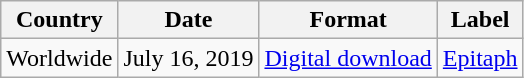<table class="wikitable">
<tr>
<th>Country</th>
<th>Date</th>
<th>Format</th>
<th>Label</th>
</tr>
<tr>
<td>Worldwide</td>
<td rowspan="3">July 16, 2019</td>
<td rowspan="3"><a href='#'>Digital download</a></td>
<td rowspan="2"><a href='#'>Epitaph</a></td>
</tr>
</table>
